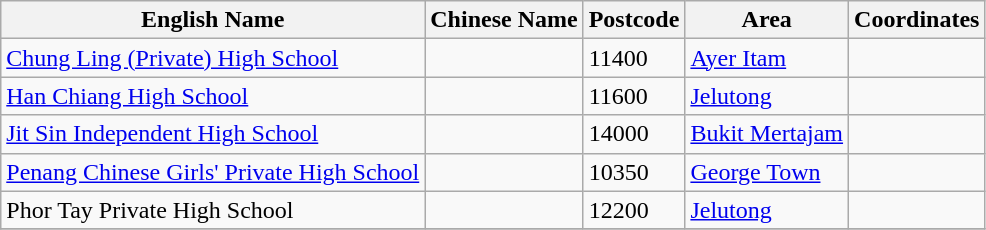<table class="wikitable sortable">
<tr>
<th>English Name</th>
<th>Chinese Name</th>
<th>Postcode</th>
<th>Area</th>
<th>Coordinates</th>
</tr>
<tr>
<td><a href='#'>Chung Ling (Private) High School</a></td>
<td></td>
<td>11400</td>
<td><a href='#'>Ayer Itam</a></td>
<td></td>
</tr>
<tr>
<td><a href='#'>Han Chiang High School</a></td>
<td></td>
<td>11600</td>
<td><a href='#'>Jelutong</a></td>
<td></td>
</tr>
<tr>
<td><a href='#'>Jit Sin Independent High School</a></td>
<td></td>
<td>14000</td>
<td><a href='#'>Bukit Mertajam</a></td>
<td></td>
</tr>
<tr>
<td><a href='#'>Penang Chinese Girls' Private High School</a></td>
<td></td>
<td>10350</td>
<td><a href='#'>George Town</a></td>
<td></td>
</tr>
<tr>
<td>Phor Tay Private High School</td>
<td></td>
<td>12200</td>
<td><a href='#'>Jelutong</a></td>
<td></td>
</tr>
<tr>
</tr>
</table>
